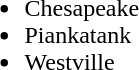<table border="0">
<tr>
<td valign="top"><br><ul><li>Chesapeake</li><li>Piankatank</li><li>Westville</li></ul></td>
</tr>
</table>
